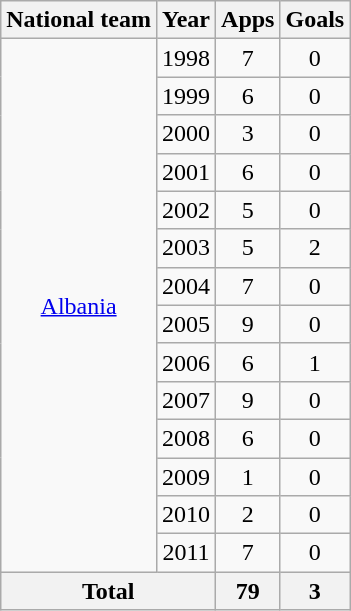<table class="wikitable" style="text-align:center">
<tr>
<th>National team</th>
<th>Year</th>
<th>Apps</th>
<th>Goals</th>
</tr>
<tr>
<td rowspan="14"><a href='#'>Albania</a></td>
<td>1998</td>
<td>7</td>
<td>0</td>
</tr>
<tr>
<td>1999</td>
<td>6</td>
<td>0</td>
</tr>
<tr>
<td>2000</td>
<td>3</td>
<td>0</td>
</tr>
<tr>
<td>2001</td>
<td>6</td>
<td>0</td>
</tr>
<tr>
<td>2002</td>
<td>5</td>
<td>0</td>
</tr>
<tr>
<td>2003</td>
<td>5</td>
<td>2</td>
</tr>
<tr>
<td>2004</td>
<td>7</td>
<td>0</td>
</tr>
<tr>
<td>2005</td>
<td>9</td>
<td>0</td>
</tr>
<tr>
<td>2006</td>
<td>6</td>
<td>1</td>
</tr>
<tr>
<td>2007</td>
<td>9</td>
<td>0</td>
</tr>
<tr>
<td>2008</td>
<td>6</td>
<td>0</td>
</tr>
<tr>
<td>2009</td>
<td>1</td>
<td>0</td>
</tr>
<tr>
<td>2010</td>
<td>2</td>
<td>0</td>
</tr>
<tr>
<td>2011</td>
<td>7</td>
<td>0</td>
</tr>
<tr>
<th colspan="2">Total</th>
<th>79</th>
<th>3</th>
</tr>
</table>
